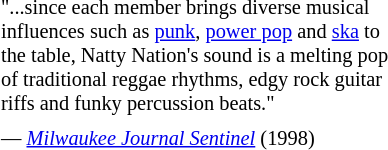<table class="toccolours" style="float: left; margin-left: 0em; margin-right: 2em; font-size: 85%; background:offwhite; color:black; width:20em; max-width: 40%;" cellspacing="5">
<tr>
<td style="text-align: left;">"...since each member brings diverse musical influences such as <a href='#'>punk</a>, <a href='#'>power pop</a> and <a href='#'>ska</a> to the table, Natty Nation's sound is a melting pop of traditional reggae rhythms, edgy rock guitar riffs and funky percussion beats."</td>
</tr>
<tr>
<td style="text-align: left;">— <em><a href='#'>Milwaukee Journal Sentinel</a></em> (1998)</td>
</tr>
</table>
